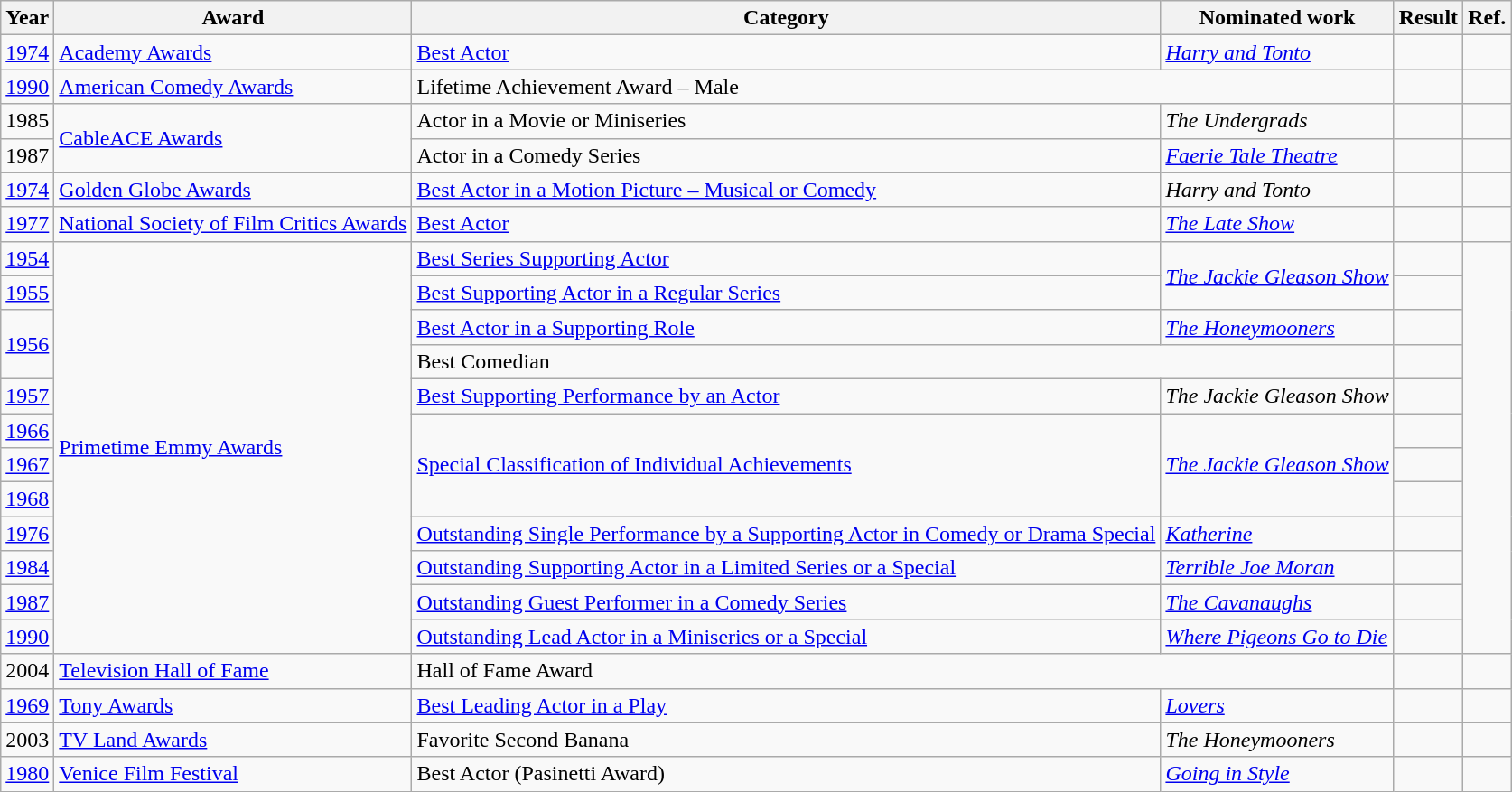<table class="wikitable plainrowheaders">
<tr>
<th>Year</th>
<th>Award</th>
<th>Category</th>
<th>Nominated work</th>
<th>Result</th>
<th>Ref.</th>
</tr>
<tr>
<td><a href='#'>1974</a></td>
<td><a href='#'>Academy Awards</a></td>
<td><a href='#'>Best Actor</a></td>
<td><em><a href='#'>Harry and Tonto</a></em></td>
<td></td>
<td align="center"></td>
</tr>
<tr>
<td><a href='#'>1990</a></td>
<td><a href='#'>American Comedy Awards</a></td>
<td colspan="2">Lifetime Achievement Award – Male</td>
<td></td>
<td align="center"></td>
</tr>
<tr>
<td>1985</td>
<td rowspan="2"><a href='#'>CableACE Awards</a></td>
<td>Actor in a Movie or Miniseries</td>
<td><em>The Undergrads</em></td>
<td></td>
<td align="center"></td>
</tr>
<tr>
<td>1987</td>
<td>Actor in a Comedy Series</td>
<td><em><a href='#'>Faerie Tale Theatre</a></em> </td>
<td></td>
<td align="center"></td>
</tr>
<tr>
<td><a href='#'>1974</a></td>
<td><a href='#'>Golden Globe Awards</a></td>
<td><a href='#'>Best Actor in a Motion Picture – Musical or Comedy</a></td>
<td><em>Harry and Tonto</em></td>
<td></td>
<td align="center"></td>
</tr>
<tr>
<td><a href='#'>1977</a></td>
<td><a href='#'>National Society of Film Critics Awards</a></td>
<td><a href='#'>Best Actor</a></td>
<td><em><a href='#'>The Late Show</a></em></td>
<td></td>
<td align="center"></td>
</tr>
<tr>
<td><a href='#'>1954</a></td>
<td rowspan="12"><a href='#'>Primetime Emmy Awards</a></td>
<td><a href='#'>Best Series Supporting Actor</a></td>
<td rowspan="2"><em><a href='#'>The Jackie Gleason Show</a></em></td>
<td></td>
<td align="center" rowspan="12"></td>
</tr>
<tr>
<td><a href='#'>1955</a></td>
<td><a href='#'>Best Supporting Actor in a Regular Series</a></td>
<td></td>
</tr>
<tr>
<td rowspan="2"><a href='#'>1956</a></td>
<td><a href='#'>Best Actor in a Supporting Role</a></td>
<td><em><a href='#'>The Honeymooners</a></em></td>
<td></td>
</tr>
<tr>
<td colspan="2">Best Comedian</td>
<td></td>
</tr>
<tr>
<td><a href='#'>1957</a></td>
<td><a href='#'>Best Supporting Performance by an Actor</a></td>
<td><em>The Jackie Gleason Show</em></td>
<td></td>
</tr>
<tr>
<td><a href='#'>1966</a></td>
<td rowspan="3"><a href='#'>Special Classification of Individual Achievements</a></td>
<td rowspan="3"><em><a href='#'>The Jackie Gleason Show</a></em></td>
<td></td>
</tr>
<tr>
<td><a href='#'>1967</a></td>
<td></td>
</tr>
<tr>
<td><a href='#'>1968</a></td>
<td></td>
</tr>
<tr>
<td><a href='#'>1976</a></td>
<td><a href='#'>Outstanding Single Performance by a Supporting Actor in Comedy or Drama Special</a></td>
<td><em><a href='#'>Katherine</a></em></td>
<td></td>
</tr>
<tr>
<td><a href='#'>1984</a></td>
<td><a href='#'>Outstanding Supporting Actor in a Limited Series or a Special</a></td>
<td><em><a href='#'>Terrible Joe Moran</a></em></td>
<td></td>
</tr>
<tr>
<td><a href='#'>1987</a></td>
<td><a href='#'>Outstanding Guest Performer in a Comedy Series</a></td>
<td><em><a href='#'>The Cavanaughs</a></em> </td>
<td></td>
</tr>
<tr>
<td><a href='#'>1990</a></td>
<td><a href='#'>Outstanding Lead Actor in a Miniseries or a Special</a></td>
<td><em><a href='#'>Where Pigeons Go to Die</a></em></td>
<td></td>
</tr>
<tr>
<td>2004</td>
<td><a href='#'>Television Hall of Fame</a></td>
<td colspan="2">Hall of Fame Award</td>
<td></td>
<td align="center"></td>
</tr>
<tr>
<td><a href='#'>1969</a></td>
<td><a href='#'>Tony Awards</a></td>
<td><a href='#'>Best Leading Actor in a Play</a></td>
<td><em><a href='#'>Lovers</a></em></td>
<td></td>
<td align="center"></td>
</tr>
<tr>
<td>2003</td>
<td><a href='#'>TV Land Awards</a></td>
<td>Favorite Second Banana</td>
<td><em>The Honeymooners</em></td>
<td></td>
<td align="center"></td>
</tr>
<tr>
<td><a href='#'>1980</a></td>
<td><a href='#'>Venice Film Festival</a></td>
<td>Best Actor (Pasinetti Award)</td>
<td><em><a href='#'>Going in Style</a></em></td>
<td></td>
<td align="center"></td>
</tr>
</table>
